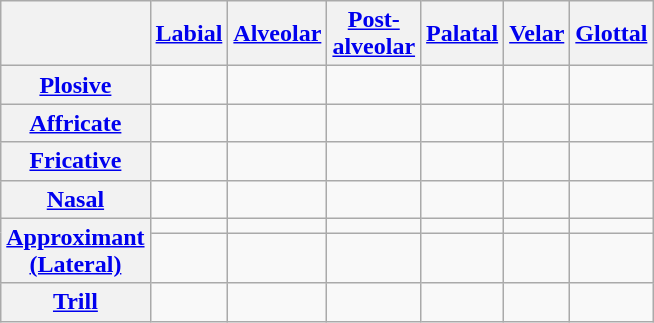<table class="wikitable" style=text-align:center>
<tr>
<th></th>
<th><a href='#'>Labial</a></th>
<th><a href='#'>Alveolar</a></th>
<th><a href='#'>Post-<br>alveolar</a></th>
<th><a href='#'>Palatal</a></th>
<th><a href='#'>Velar</a></th>
<th><a href='#'>Glottal</a></th>
</tr>
<tr align="center">
<th><a href='#'>Plosive</a></th>
<td> </td>
<td> </td>
<td></td>
<td></td>
<td> </td>
<td></td>
</tr>
<tr>
<th><a href='#'>Affricate</a></th>
<td></td>
<td> </td>
<td> </td>
<td></td>
<td></td>
<td></td>
</tr>
<tr align="center">
<th><a href='#'>Fricative</a></th>
<td> </td>
<td> </td>
<td> </td>
<td></td>
<td></td>
<td></td>
</tr>
<tr align="center">
<th><a href='#'>Nasal</a></th>
<td></td>
<td> </td>
<td></td>
<td></td>
<td></td>
<td></td>
</tr>
<tr align="center">
<th rowspan="2"><a href='#'>Approximant</a><br><a href='#'>(Lateral)</a></th>
<td></td>
<td></td>
<td></td>
<td></td>
<td></td>
<td></td>
</tr>
<tr align="center">
<td></td>
<td> </td>
<td></td>
<td></td>
<td></td>
<td></td>
</tr>
<tr align="center">
<th><a href='#'>Trill</a></th>
<td></td>
<td> </td>
<td></td>
<td></td>
<td></td>
<td></td>
</tr>
</table>
